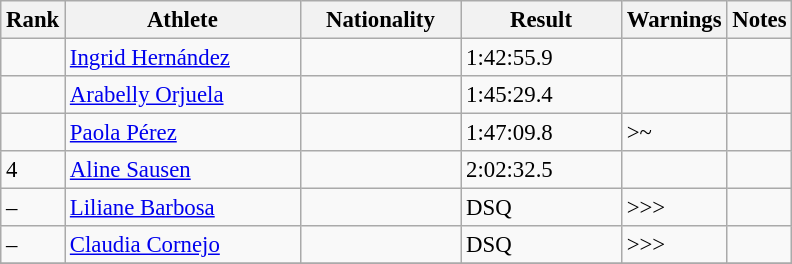<table class="wikitable" style="font-size:95%" style="width:35em;" style="text-align:center">
<tr>
<th>Rank</th>
<th width=150>Athlete</th>
<th width=100>Nationality</th>
<th width=100>Result</th>
<th width=50>Warnings</th>
<th>Notes</th>
</tr>
<tr>
<td></td>
<td align=left><a href='#'>Ingrid Hernández</a></td>
<td align=left></td>
<td>1:42:55.9</td>
<td></td>
<td></td>
</tr>
<tr>
<td></td>
<td align=left><a href='#'>Arabelly Orjuela</a></td>
<td align=left></td>
<td>1:45:29.4</td>
<td></td>
<td></td>
</tr>
<tr>
<td></td>
<td align=left><a href='#'>Paola Pérez</a></td>
<td align=left></td>
<td>1:47:09.8</td>
<td>>~</td>
<td></td>
</tr>
<tr>
<td>4</td>
<td align=left><a href='#'>Aline Sausen</a></td>
<td align=left></td>
<td>2:02:32.5</td>
<td></td>
<td></td>
</tr>
<tr>
<td>–</td>
<td align=left><a href='#'>Liliane Barbosa</a></td>
<td align=left></td>
<td>DSQ</td>
<td>>>></td>
<td></td>
</tr>
<tr>
<td>–</td>
<td align=left><a href='#'>Claudia Cornejo</a></td>
<td align=left></td>
<td>DSQ</td>
<td>>>></td>
<td></td>
</tr>
<tr>
</tr>
</table>
